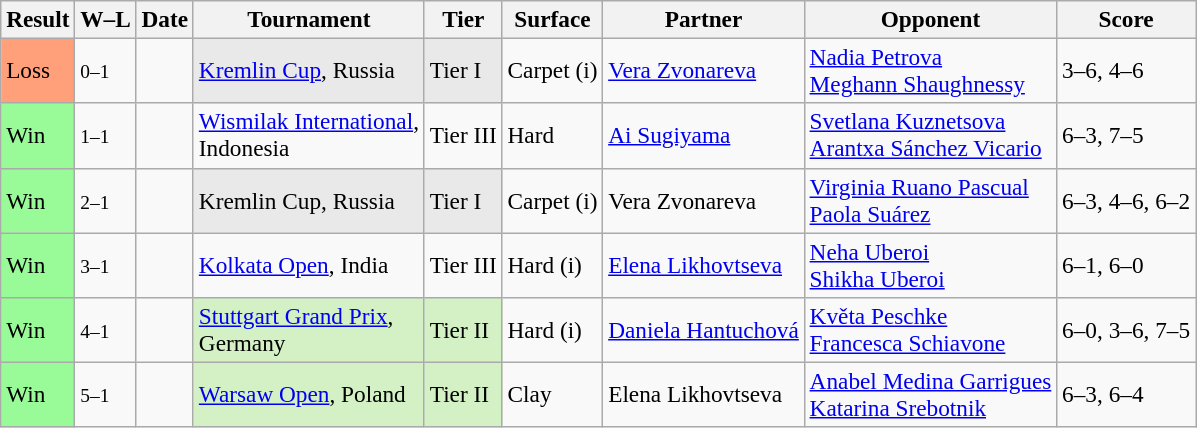<table class="sortable wikitable" style="font-size:97%;">
<tr>
<th>Result</th>
<th class="unsortable">W–L</th>
<th>Date</th>
<th>Tournament</th>
<th>Tier</th>
<th>Surface</th>
<th>Partner</th>
<th>Opponent</th>
<th class="unsortable">Score</th>
</tr>
<tr>
<td bgcolor=ffa07a>Loss</td>
<td><small>0–1</small></td>
<td><a href='#'></a></td>
<td style="background:#E9E9E9;"><a href='#'>Kremlin Cup</a>, Russia</td>
<td style="background:#E9E9E9;">Tier I</td>
<td>Carpet (i)</td>
<td> <a href='#'>Vera Zvonareva</a></td>
<td> <a href='#'>Nadia Petrova</a> <br>  <a href='#'>Meghann Shaughnessy</a></td>
<td>3–6, 4–6</td>
</tr>
<tr>
<td bgcolor=98FB98>Win</td>
<td><small>1–1</small></td>
<td><a href='#'></a></td>
<td><a href='#'>Wismilak International</a>, <br>Indonesia</td>
<td>Tier III</td>
<td>Hard</td>
<td> <a href='#'>Ai Sugiyama</a></td>
<td> <a href='#'>Svetlana Kuznetsova</a> <br>  <a href='#'>Arantxa Sánchez Vicario</a></td>
<td>6–3, 7–5</td>
</tr>
<tr>
<td bgcolor=98FB98>Win</td>
<td><small>2–1</small></td>
<td><a href='#'></a></td>
<td style="background:#E9E9E9;">Kremlin Cup, Russia</td>
<td style="background:#E9E9E9;">Tier I</td>
<td>Carpet (i)</td>
<td> Vera Zvonareva</td>
<td> <a href='#'>Virginia Ruano Pascual</a> <br>  <a href='#'>Paola Suárez</a></td>
<td>6–3, 4–6, 6–2</td>
</tr>
<tr>
<td bgcolor=98FB98>Win</td>
<td><small>3–1</small></td>
<td><a href='#'></a></td>
<td><a href='#'>Kolkata Open</a>, India</td>
<td>Tier III</td>
<td>Hard (i)</td>
<td> <a href='#'>Elena Likhovtseva</a></td>
<td> <a href='#'>Neha Uberoi</a> <br>  <a href='#'>Shikha Uberoi</a></td>
<td>6–1, 6–0</td>
</tr>
<tr>
<td bgcolor=98FB98>Win</td>
<td><small>4–1</small></td>
<td><a href='#'></a></td>
<td style="background:#D4F1C5;"><a href='#'>Stuttgart Grand Prix</a>, <br>Germany</td>
<td style="background:#D4F1C5;">Tier II</td>
<td>Hard (i)</td>
<td> <a href='#'>Daniela Hantuchová</a></td>
<td> <a href='#'>Květa Peschke</a> <br>  <a href='#'>Francesca Schiavone</a></td>
<td>6–0, 3–6, 7–5</td>
</tr>
<tr>
<td bgcolor=98FB98>Win</td>
<td><small>5–1</small></td>
<td><a href='#'></a></td>
<td style="background:#D4F1C5;"><a href='#'>Warsaw Open</a>, Poland</td>
<td style="background:#D4F1C5;">Tier II</td>
<td>Clay</td>
<td> Elena Likhovtseva</td>
<td> <a href='#'>Anabel Medina Garrigues</a> <br>  <a href='#'>Katarina Srebotnik</a></td>
<td>6–3, 6–4</td>
</tr>
</table>
